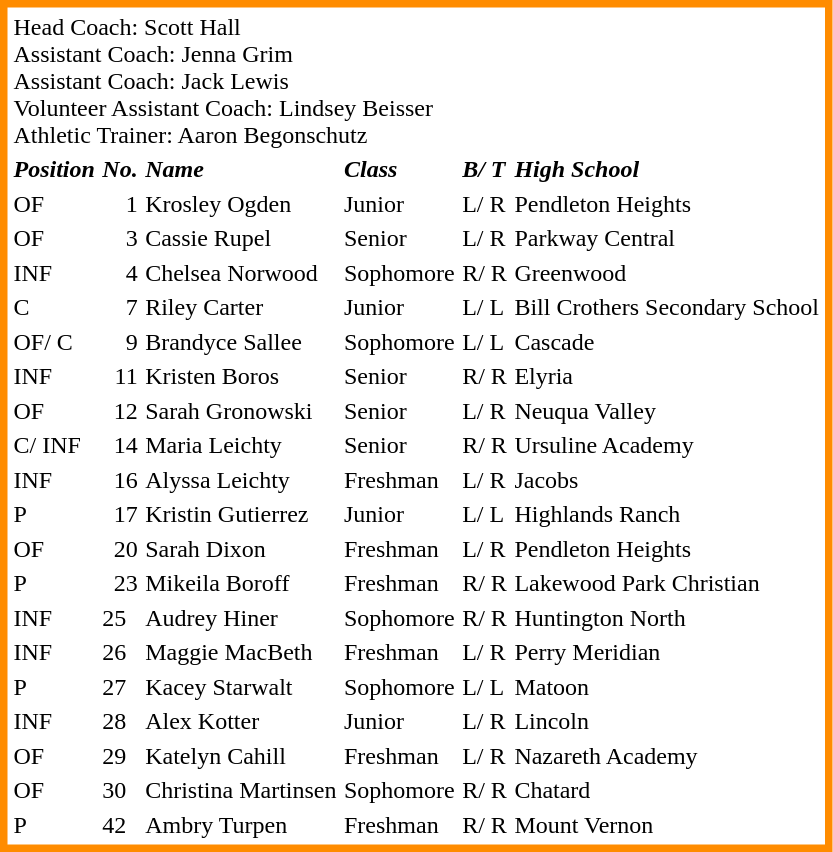<table style="border:5px solid #FF8C00;" cellspacing=3>
<tr>
<td colspan="5">Head Coach: Scott Hall<br>Assistant Coach: Jenna Grim<br>Assistant Coach: Jack Lewis<br>Volunteer Assistant Coach: Lindsey Beisser<br>Athletic Trainer: Aaron Begonschutz</td>
</tr>
<tr>
<td><strong><em>Position</em></strong></td>
<td align="right"><strong><em>No.</em></strong></td>
<td><strong><em>Name</em></strong></td>
<td><strong><em>Class</em></strong></td>
<td><strong><em>B/ T</em></strong></td>
<td><strong><em>High School</em></strong></td>
</tr>
<tr>
<td>OF</td>
<td align="right">1</td>
<td>Krosley Ogden</td>
<td>Junior</td>
<td>L/ R</td>
<td>Pendleton Heights</td>
</tr>
<tr>
<td>OF</td>
<td align="right">3</td>
<td>Cassie Rupel</td>
<td>Senior</td>
<td>L/ R</td>
<td>Parkway Central</td>
</tr>
<tr>
<td>INF</td>
<td align="right">4</td>
<td>Chelsea Norwood</td>
<td>Sophomore</td>
<td>R/ R</td>
<td>Greenwood</td>
</tr>
<tr>
<td>C</td>
<td align="right">7</td>
<td>Riley Carter</td>
<td>Junior</td>
<td>L/ L</td>
<td>Bill Crothers Secondary School</td>
</tr>
<tr>
<td>OF/ C</td>
<td align="right">9</td>
<td>Brandyce Sallee</td>
<td>Sophomore</td>
<td>L/ L</td>
<td>Cascade</td>
</tr>
<tr>
<td>INF</td>
<td align="right">11</td>
<td>Kristen Boros</td>
<td>Senior</td>
<td>R/ R</td>
<td>Elyria</td>
</tr>
<tr>
<td>OF</td>
<td align="right">12</td>
<td>Sarah Gronowski</td>
<td>Senior</td>
<td>L/ R</td>
<td>Neuqua Valley</td>
</tr>
<tr>
<td>C/ INF</td>
<td align="right">14</td>
<td>Maria Leichty</td>
<td>Senior</td>
<td>R/ R</td>
<td>Ursuline Academy</td>
</tr>
<tr>
<td>INF</td>
<td align="right">16</td>
<td>Alyssa Leichty</td>
<td>Freshman</td>
<td>L/ R</td>
<td>Jacobs</td>
</tr>
<tr>
<td>P</td>
<td align="right">17</td>
<td>Kristin Gutierrez</td>
<td>Junior</td>
<td>L/ L</td>
<td>Highlands Ranch</td>
</tr>
<tr>
<td>OF</td>
<td align="right">20</td>
<td>Sarah Dixon</td>
<td>Freshman</td>
<td>L/ R</td>
<td>Pendleton Heights</td>
</tr>
<tr>
<td>P</td>
<td align="right">23</td>
<td>Mikeila Boroff</td>
<td>Freshman</td>
<td>R/ R</td>
<td>Lakewood Park Christian</td>
</tr>
<tr>
<td>INF</td>
<td>25</td>
<td>Audrey Hiner</td>
<td>Sophomore</td>
<td>R/ R</td>
<td>Huntington North</td>
</tr>
<tr>
<td>INF</td>
<td>26</td>
<td>Maggie MacBeth</td>
<td>Freshman</td>
<td>L/ R</td>
<td>Perry Meridian</td>
</tr>
<tr>
<td>P</td>
<td>27</td>
<td>Kacey Starwalt</td>
<td>Sophomore</td>
<td>L/ L</td>
<td>Matoon</td>
</tr>
<tr>
<td>INF</td>
<td>28</td>
<td>Alex Kotter</td>
<td>Junior</td>
<td>L/ R</td>
<td>Lincoln</td>
</tr>
<tr>
<td>OF</td>
<td>29</td>
<td>Katelyn Cahill</td>
<td>Freshman</td>
<td>L/ R</td>
<td>Nazareth Academy</td>
</tr>
<tr>
<td>OF</td>
<td>30</td>
<td>Christina Martinsen</td>
<td>Sophomore</td>
<td>R/ R</td>
<td>Chatard</td>
</tr>
<tr>
<td>P</td>
<td>42</td>
<td>Ambry Turpen</td>
<td>Freshman</td>
<td>R/ R</td>
<td>Mount Vernon</td>
</tr>
</table>
